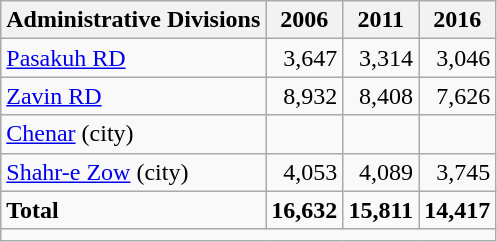<table class="wikitable">
<tr>
<th>Administrative Divisions</th>
<th>2006</th>
<th>2011</th>
<th>2016</th>
</tr>
<tr>
<td><a href='#'>Pasakuh RD</a></td>
<td style="text-align: right;">3,647</td>
<td style="text-align: right;">3,314</td>
<td style="text-align: right;">3,046</td>
</tr>
<tr>
<td><a href='#'>Zavin RD</a></td>
<td style="text-align: right;">8,932</td>
<td style="text-align: right;">8,408</td>
<td style="text-align: right;">7,626</td>
</tr>
<tr>
<td><a href='#'>Chenar</a> (city)</td>
<td style="text-align: right;"></td>
<td style="text-align: right;"></td>
<td style="text-align: right;"></td>
</tr>
<tr>
<td><a href='#'>Shahr-e Zow</a> (city)</td>
<td style="text-align: right;">4,053</td>
<td style="text-align: right;">4,089</td>
<td style="text-align: right;">3,745</td>
</tr>
<tr>
<td><strong>Total</strong></td>
<td style="text-align: right;"><strong>16,632</strong></td>
<td style="text-align: right;"><strong>15,811</strong></td>
<td style="text-align: right;"><strong>14,417</strong></td>
</tr>
<tr>
<td colspan=4></td>
</tr>
</table>
